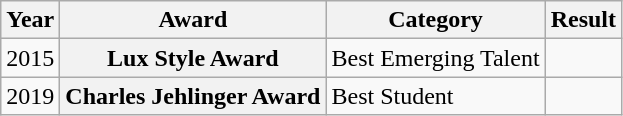<table class="wikitable">
<tr>
<th>Year</th>
<th>Award</th>
<th>Category</th>
<th>Result</th>
</tr>
<tr>
<td>2015</td>
<th>Lux Style Award</th>
<td>Best Emerging Talent</td>
<td></td>
</tr>
<tr>
<td>2019</td>
<th>Charles Jehlinger Award</th>
<td "Best Student">Best Student</td>
<td></td>
</tr>
</table>
